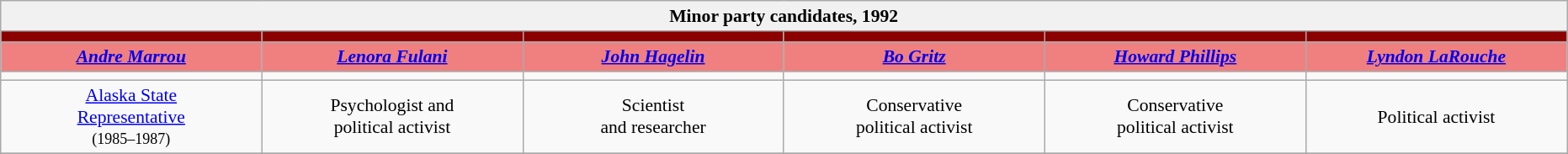<table class="wikitable" style="font-size:90%; text-align:center;">
<tr>
<td style="background:#f1f1f1;font-size:big" colspan="30"><strong>Minor party candidates, 1992</strong></td>
</tr>
<tr>
<th style="width:3em; font-size:135%; background:#8B0000; width:100px;"></th>
<th style="width:3em; font-size:135%; background:#8B0000; width:100px;"></th>
<th style="width:3em; font-size:135%; background:#8B0000; width:100px;"></th>
<th style="width:3em; font-size:135%; background:#8B0000; width:100px;"></th>
<th style="width:3em; font-size:135%; background:#8B0000; width:100px;"></th>
<th style="width:3em; font-size:135%; background:#8B0000; width:100px;"></th>
</tr>
<tr style="color:#000; font-size:100%; background:#F08080;">
<td style="width:3em; width:200px;"><strong><em><a href='#'>Andre Marrou</a></em></strong></td>
<td style="width:3em; width:200px;"><strong><em><a href='#'>Lenora Fulani</a></em></strong></td>
<td style="width:3em; width:200px;"><strong><em><a href='#'>John Hagelin</a></em></strong></td>
<td style="width:3em; width:200px;"><strong><em><a href='#'>Bo Gritz</a></em></strong></td>
<td style="width:3em; width:200px;"><strong><em><a href='#'>Howard Phillips</a></em></strong></td>
<td style="width:3em; width:200px;"><strong><em><a href='#'>Lyndon LaRouche</a></em></strong></td>
</tr>
<tr>
<td></td>
<td></td>
<td></td>
<td></td>
<td></td>
<td></td>
</tr>
<tr>
<td><a href='#'>Alaska State<br> Representative</a><br><small>(1985–1987)</small></td>
<td>Psychologist and <br>political activist</td>
<td>Scientist<br>and researcher</td>
<td>Conservative<br>political activist</td>
<td>Conservative<br>political activist</td>
<td>Political activist</td>
</tr>
<tr>
</tr>
</table>
